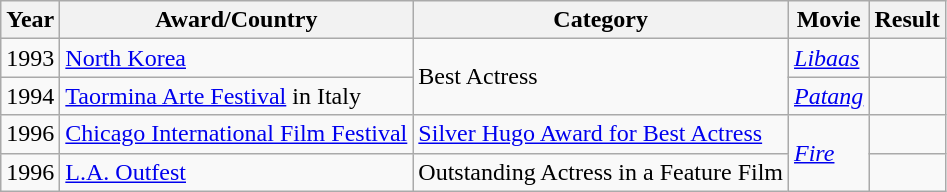<table class="wikitable sortable">
<tr>
<th>Year</th>
<th>Award/Country</th>
<th>Category</th>
<th>Movie</th>
<th>Result</th>
</tr>
<tr>
<td>1993</td>
<td><a href='#'>North Korea</a></td>
<td rowspan="2">Best Actress</td>
<td><em><a href='#'>Libaas</a></em></td>
<td></td>
</tr>
<tr>
<td>1994</td>
<td><a href='#'>Taormina Arte Festival</a> in Italy</td>
<td><em><a href='#'>Patang</a></em></td>
<td></td>
</tr>
<tr>
<td>1996</td>
<td><a href='#'>Chicago International Film Festival</a></td>
<td><a href='#'>Silver Hugo Award for Best Actress</a></td>
<td rowspan="2"><em><a href='#'>Fire</a></em></td>
<td></td>
</tr>
<tr>
<td>1996</td>
<td><a href='#'>L.A. Outfest</a></td>
<td>Outstanding Actress in a Feature Film</td>
<td></td>
</tr>
</table>
